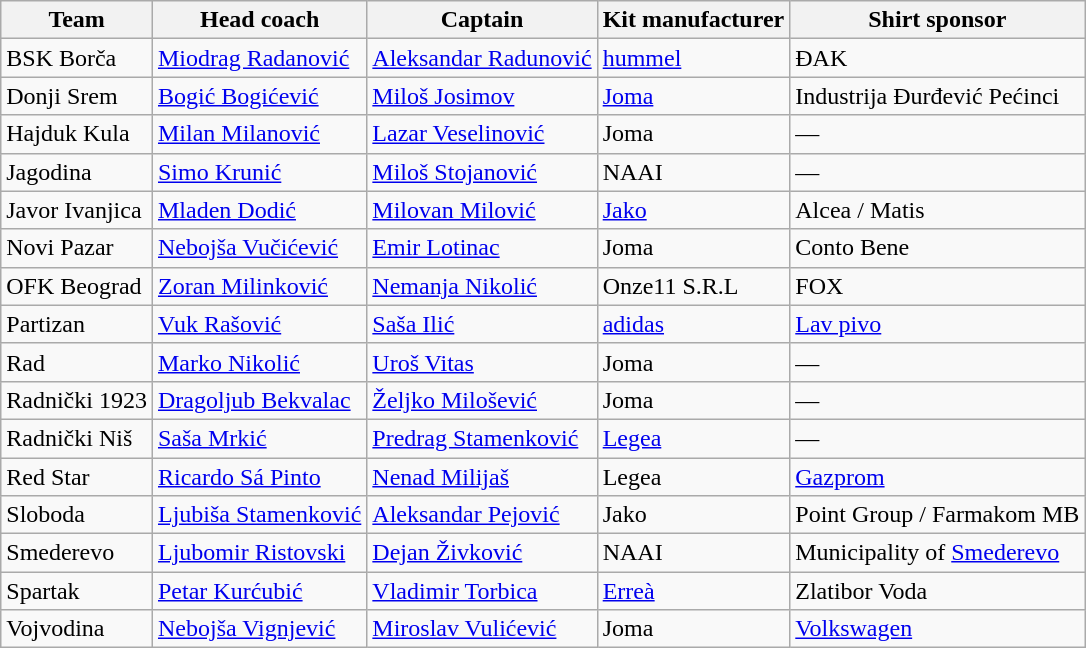<table class="wikitable sortable" style="text-align:left">
<tr>
<th>Team</th>
<th>Head coach</th>
<th>Captain</th>
<th>Kit manufacturer</th>
<th>Shirt sponsor</th>
</tr>
<tr>
<td>BSK Borča</td>
<td> <a href='#'>Miodrag Radanović</a></td>
<td> <a href='#'>Aleksandar Radunović</a></td>
<td><a href='#'>hummel</a></td>
<td>ĐAK</td>
</tr>
<tr>
<td>Donji Srem</td>
<td> <a href='#'>Bogić Bogićević</a></td>
<td> <a href='#'>Miloš Josimov</a></td>
<td><a href='#'>Joma</a></td>
<td>Industrija Đurđević Pećinci</td>
</tr>
<tr>
<td>Hajduk Kula</td>
<td> <a href='#'>Milan Milanović</a></td>
<td> <a href='#'>Lazar Veselinović</a></td>
<td>Joma</td>
<td>—</td>
</tr>
<tr>
<td>Jagodina</td>
<td> <a href='#'>Simo Krunić</a></td>
<td> <a href='#'>Miloš Stojanović</a></td>
<td>NAAI</td>
<td>—</td>
</tr>
<tr>
<td>Javor Ivanjica</td>
<td> <a href='#'>Mladen Dodić</a></td>
<td> <a href='#'>Milovan Milović</a></td>
<td><a href='#'>Jako</a></td>
<td>Alcea / Matis</td>
</tr>
<tr>
<td>Novi Pazar</td>
<td> <a href='#'>Nebojša Vučićević</a></td>
<td> <a href='#'>Emir Lotinac</a></td>
<td>Joma</td>
<td>Conto Bene</td>
</tr>
<tr>
<td>OFK Beograd</td>
<td> <a href='#'>Zoran Milinković</a></td>
<td> <a href='#'>Nemanja Nikolić</a></td>
<td>Onze11 S.R.L</td>
<td>FOX</td>
</tr>
<tr>
<td>Partizan</td>
<td> <a href='#'>Vuk Rašović</a></td>
<td> <a href='#'>Saša Ilić</a></td>
<td><a href='#'>adidas</a></td>
<td><a href='#'>Lav pivo</a></td>
</tr>
<tr>
<td>Rad</td>
<td>  <a href='#'>Marko Nikolić</a></td>
<td> <a href='#'>Uroš Vitas</a></td>
<td>Joma</td>
<td>—</td>
</tr>
<tr>
<td>Radnički 1923</td>
<td> <a href='#'>Dragoljub Bekvalac</a></td>
<td> <a href='#'>Željko Milošević</a></td>
<td>Joma</td>
<td>—</td>
</tr>
<tr>
<td>Radnički Niš</td>
<td> <a href='#'>Saša Mrkić</a></td>
<td> <a href='#'>Predrag Stamenković</a></td>
<td><a href='#'>Legea</a></td>
<td>—</td>
</tr>
<tr>
<td>Red Star</td>
<td> <a href='#'>Ricardo Sá Pinto</a></td>
<td> <a href='#'>Nenad Milijaš</a></td>
<td>Legea</td>
<td><a href='#'>Gazprom</a></td>
</tr>
<tr>
<td>Sloboda</td>
<td> <a href='#'>Ljubiša Stamenković</a></td>
<td> <a href='#'>Aleksandar Pejović</a></td>
<td>Jako</td>
<td>Point Group / Farmakom MB</td>
</tr>
<tr>
<td>Smederevo</td>
<td> <a href='#'>Ljubomir Ristovski</a></td>
<td> <a href='#'>Dejan Živković</a></td>
<td>NAAI</td>
<td>Municipality of <a href='#'>Smederevo</a></td>
</tr>
<tr>
<td>Spartak</td>
<td> <a href='#'>Petar Kurćubić</a></td>
<td> <a href='#'>Vladimir Torbica</a></td>
<td><a href='#'>Erreà</a></td>
<td>Zlatibor Voda</td>
</tr>
<tr>
<td>Vojvodina</td>
<td> <a href='#'>Nebojša Vignjević</a></td>
<td> <a href='#'>Miroslav Vulićević</a></td>
<td>Joma</td>
<td><a href='#'>Volkswagen</a></td>
</tr>
</table>
